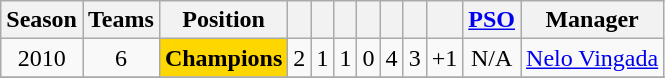<table class="wikitable" style="text-align:center">
<tr>
<th>Season</th>
<th>Teams</th>
<th>Position</th>
<th></th>
<th></th>
<th></th>
<th></th>
<th></th>
<th></th>
<th></th>
<th><a href='#'>PSO</a></th>
<th>Manager</th>
</tr>
<tr>
<td>2010</td>
<td>6</td>
<td bgcolor=gold><strong>Champions</strong></td>
<td>2</td>
<td>1</td>
<td>1</td>
<td>0</td>
<td>4</td>
<td>3</td>
<td align=right>+1</td>
<td>N/A</td>
<td> <a href='#'>Nelo Vingada</a></td>
</tr>
<tr>
</tr>
</table>
